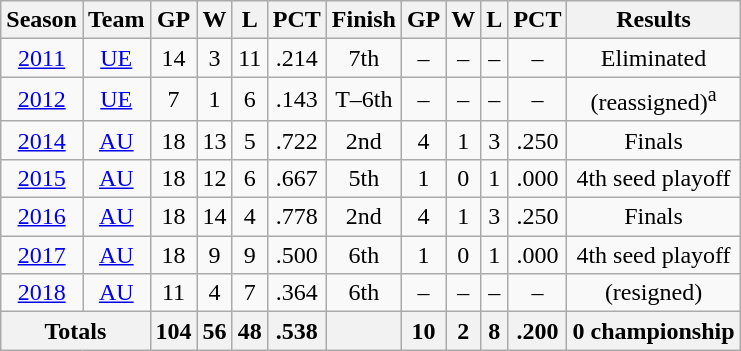<table class=wikitable style="text-align:center">
<tr>
<th>Season</th>
<th>Team</th>
<th>GP</th>
<th>W</th>
<th>L</th>
<th>PCT</th>
<th>Finish</th>
<th>GP</th>
<th>W</th>
<th>L</th>
<th>PCT</th>
<th>Results</th>
</tr>
<tr>
<td><a href='#'>2011</a></td>
<td><a href='#'>UE</a></td>
<td>14</td>
<td>3</td>
<td>11</td>
<td>.214</td>
<td>7th</td>
<td>–</td>
<td>–</td>
<td>–</td>
<td>–</td>
<td>Eliminated</td>
</tr>
<tr>
<td><a href='#'>2012</a></td>
<td><a href='#'>UE</a></td>
<td>7</td>
<td>1</td>
<td>6</td>
<td>.143</td>
<td>T–6th</td>
<td>–</td>
<td>–</td>
<td>–</td>
<td>–</td>
<td>(reassigned)<sup>a</sup></td>
</tr>
<tr>
<td><a href='#'>2014</a></td>
<td><a href='#'>AU</a></td>
<td>18</td>
<td>13</td>
<td>5</td>
<td>.722</td>
<td>2nd</td>
<td>4</td>
<td>1</td>
<td>3</td>
<td>.250</td>
<td>Finals</td>
</tr>
<tr>
<td><a href='#'>2015</a></td>
<td><a href='#'>AU</a></td>
<td>18</td>
<td>12</td>
<td>6</td>
<td>.667</td>
<td>5th</td>
<td>1</td>
<td>0</td>
<td>1</td>
<td>.000</td>
<td>4th seed playoff</td>
</tr>
<tr>
<td><a href='#'>2016</a></td>
<td><a href='#'>AU</a></td>
<td>18</td>
<td>14</td>
<td>4</td>
<td>.778</td>
<td>2nd</td>
<td>4</td>
<td>1</td>
<td>3</td>
<td>.250</td>
<td>Finals</td>
</tr>
<tr>
<td><a href='#'>2017</a></td>
<td><a href='#'>AU</a></td>
<td>18</td>
<td>9</td>
<td>9</td>
<td>.500</td>
<td>6th</td>
<td>1</td>
<td>0</td>
<td>1</td>
<td>.000</td>
<td>4th seed playoff</td>
</tr>
<tr>
<td><a href='#'>2018</a></td>
<td><a href='#'>AU</a></td>
<td>11</td>
<td>4</td>
<td>7</td>
<td>.364</td>
<td>6th</td>
<td>–</td>
<td>–</td>
<td>–</td>
<td>–</td>
<td>(resigned)</td>
</tr>
<tr>
<th colspan="2">Totals</th>
<th>104</th>
<th>56</th>
<th>48</th>
<th>.538</th>
<th></th>
<th>10</th>
<th>2</th>
<th>8</th>
<th>.200</th>
<th>0 championship</th>
</tr>
</table>
